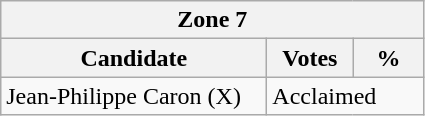<table class="wikitable">
<tr>
<th colspan="3">Zone 7</th>
</tr>
<tr>
<th style="width: 170px">Candidate</th>
<th style="width: 50px">Votes</th>
<th style="width: 40px">%</th>
</tr>
<tr>
<td>Jean-Philippe Caron (X)</td>
<td colspan="2">Acclaimed</td>
</tr>
</table>
